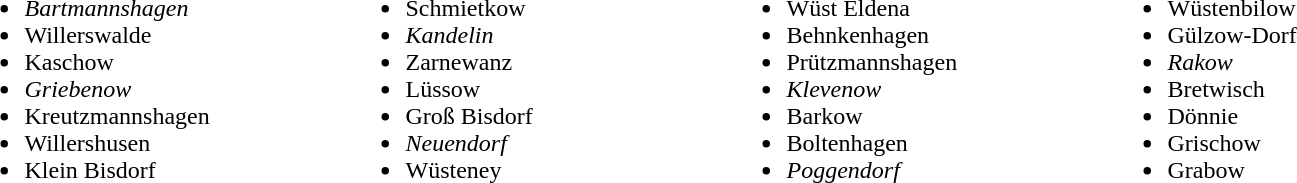<table>
<tr>
<td width="250" valign="top"><br><ul><li><em>Bartmannshagen</em></li><li>Willerswalde</li><li>Kaschow</li><li><em>Griebenow</em></li><li>Kreutzmannshagen</li><li>Willershusen</li><li>Klein Bisdorf</li></ul></td>
<td width="250" valign="top"><br><ul><li>Schmietkow</li><li><em>Kandelin</em></li><li>Zarnewanz</li><li>Lüssow</li><li>Groß Bisdorf</li><li><em>Neuendorf</em></li><li>Wüsteney</li></ul></td>
<td width="250" valign="top"><br><ul><li>Wüst Eldena</li><li>Behnkenhagen</li><li>Prützmannshagen</li><li><em>Klevenow</em></li><li>Barkow</li><li>Boltenhagen</li><li><em>Poggendorf</em></li></ul></td>
<td width="250" valign="top"><br><ul><li>Wüstenbilow</li><li>Gülzow-Dorf</li><li><em>Rakow</em></li><li>Bretwisch</li><li>Dönnie</li><li>Grischow</li><li>Grabow</li></ul></td>
</tr>
</table>
